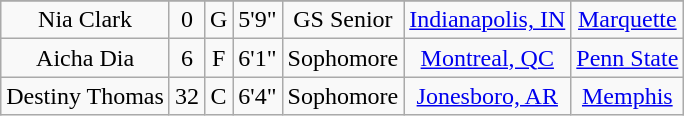<table class="wikitable sortable" style="text-align: center">
<tr align=center>
</tr>
<tr>
<td>Nia Clark</td>
<td>0</td>
<td>G</td>
<td>5'9"</td>
<td>GS Senior</td>
<td><a href='#'>Indianapolis, IN</a></td>
<td><a href='#'>Marquette</a></td>
</tr>
<tr>
<td>Aicha Dia</td>
<td>6</td>
<td>F</td>
<td>6'1"</td>
<td>Sophomore</td>
<td><a href='#'>Montreal, QC</a></td>
<td><a href='#'>Penn State</a></td>
</tr>
<tr>
<td>Destiny Thomas</td>
<td>32</td>
<td>C</td>
<td>6'4"</td>
<td>Sophomore</td>
<td><a href='#'>Jonesboro, AR</a></td>
<td><a href='#'>Memphis</a></td>
</tr>
</table>
